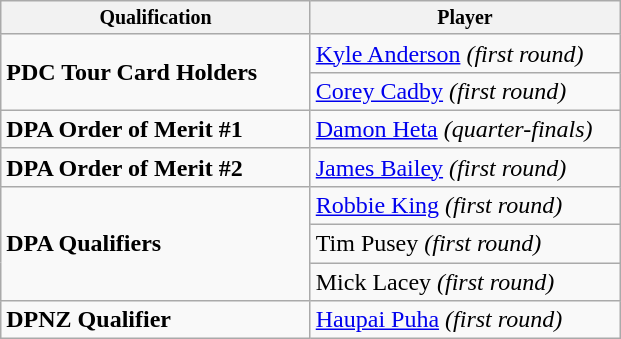<table class="wikitable">
<tr style="font-size:10pt;font-weight:bold">
<th width="200">Qualification</th>
<th width="200">Player</th>
</tr>
<tr>
<td rowspan="2"><strong>PDC Tour Card Holders</strong></td>
<td> <a href='#'>Kyle Anderson</a> <em>(first round)</em></td>
</tr>
<tr>
<td> <a href='#'>Corey Cadby</a> <em>(first round)</em></td>
</tr>
<tr>
<td><strong>DPA Order of Merit #1</strong></td>
<td> <a href='#'>Damon Heta</a> <em>(quarter-finals)</em></td>
</tr>
<tr>
<td><strong>DPA Order of Merit #2</strong></td>
<td> <a href='#'>James Bailey</a> <em>(first round)</em></td>
</tr>
<tr>
<td rowspan="3"><strong>DPA Qualifiers</strong></td>
<td> <a href='#'>Robbie King</a> <em>(first round)</em></td>
</tr>
<tr>
<td> Tim Pusey <em>(first round)</em></td>
</tr>
<tr>
<td> Mick Lacey <em>(first round)</em></td>
</tr>
<tr>
<td><strong>DPNZ Qualifier</strong></td>
<td> <a href='#'>Haupai Puha</a> <em>(first round)</em></td>
</tr>
</table>
